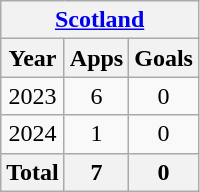<table class="wikitable" style="text-align:center">
<tr>
<th colspan=4><a href='#'>Scotland</a></th>
</tr>
<tr>
<th>Year</th>
<th>Apps</th>
<th>Goals</th>
</tr>
<tr>
<td>2023</td>
<td>6</td>
<td>0</td>
</tr>
<tr>
<td>2024</td>
<td>1</td>
<td>0</td>
</tr>
<tr>
<th>Total</th>
<th>7</th>
<th>0</th>
</tr>
</table>
